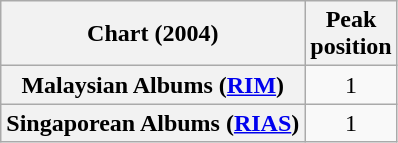<table class="wikitable plainrowheaders sortable">
<tr>
<th>Chart (2004)</th>
<th>Peak<br>position</th>
</tr>
<tr>
<th scope="row">Malaysian Albums (<a href='#'>RIM</a>)</th>
<td align="center">1</td>
</tr>
<tr>
<th scope="row">Singaporean Albums (<a href='#'>RIAS</a>)</th>
<td align="center">1</td>
</tr>
</table>
